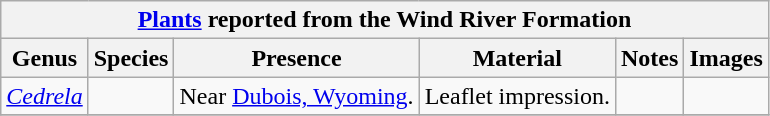<table class="wikitable" align="center">
<tr>
<th colspan="6" align="center"><strong><a href='#'>Plants</a> reported from the Wind River Formation</strong></th>
</tr>
<tr>
<th>Genus</th>
<th>Species</th>
<th>Presence</th>
<th><strong>Material</strong></th>
<th>Notes</th>
<th>Images</th>
</tr>
<tr>
<td><em><a href='#'>Cedrela</a></em></td>
<td></td>
<td>Near <a href='#'>Dubois, Wyoming</a>.</td>
<td>Leaflet impression.</td>
<td></td>
<td></td>
</tr>
<tr>
</tr>
</table>
